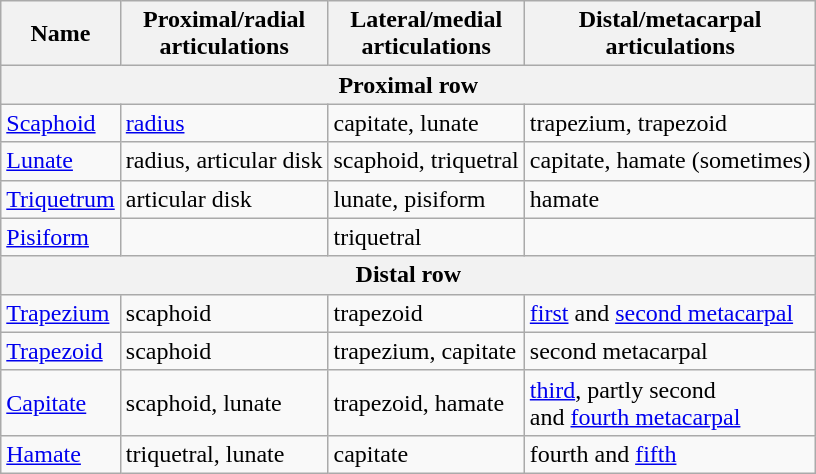<table class="wikitable">
<tr>
<th>Name</th>
<th>Proximal/radial<br>articulations</th>
<th>Lateral/medial<br>articulations</th>
<th>Distal/metacarpal<br>articulations</th>
</tr>
<tr>
<th colspan="4">Proximal row</th>
</tr>
<tr>
<td><a href='#'>Scaphoid</a></td>
<td><a href='#'>radius</a></td>
<td>capitate, lunate</td>
<td>trapezium, trapezoid</td>
</tr>
<tr>
<td><a href='#'>Lunate</a></td>
<td>radius, articular disk</td>
<td>scaphoid, triquetral</td>
<td>capitate, hamate (sometimes)</td>
</tr>
<tr>
<td><a href='#'>Triquetrum</a></td>
<td>articular disk</td>
<td>lunate, pisiform</td>
<td>hamate</td>
</tr>
<tr>
<td><a href='#'>Pisiform</a></td>
<td> </td>
<td>triquetral</td>
<td> </td>
</tr>
<tr>
<th colspan="4">Distal row</th>
</tr>
<tr>
<td><a href='#'>Trapezium</a></td>
<td>scaphoid</td>
<td>trapezoid</td>
<td><a href='#'>first</a> and <a href='#'>second metacarpal</a></td>
</tr>
<tr>
<td><a href='#'>Trapezoid</a></td>
<td>scaphoid</td>
<td>trapezium, capitate</td>
<td>second metacarpal</td>
</tr>
<tr>
<td><a href='#'>Capitate</a></td>
<td>scaphoid, lunate</td>
<td>trapezoid, hamate</td>
<td><a href='#'>third</a>, partly second<br>and <a href='#'>fourth metacarpal</a></td>
</tr>
<tr>
<td><a href='#'>Hamate</a></td>
<td>triquetral, lunate</td>
<td>capitate</td>
<td>fourth and <a href='#'>fifth</a></td>
</tr>
</table>
